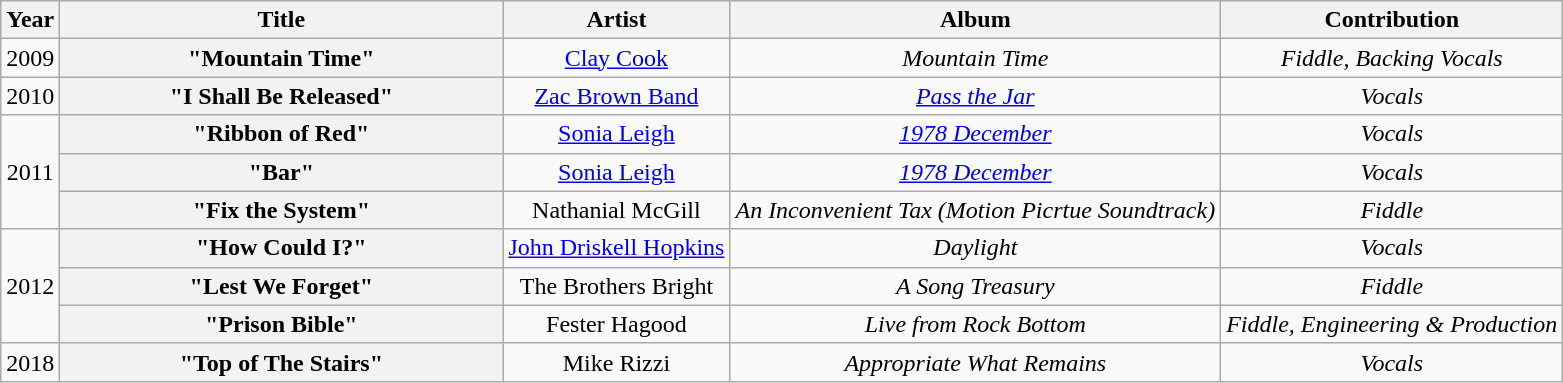<table class="wikitable plainrowheaders" style="text-align:center;">
<tr>
<th>Year</th>
<th style="width:18em;">Title</th>
<th>Artist</th>
<th>Album</th>
<th>Contribution</th>
</tr>
<tr>
<td>2009</td>
<th scope="row">"Mountain Time"</th>
<td><a href='#'>Clay Cook</a></td>
<td><em>Mountain Time</em></td>
<td><em>Fiddle, Backing Vocals</em></td>
</tr>
<tr>
<td>2010</td>
<th scope="row">"I Shall Be Released"</th>
<td><a href='#'>Zac Brown Band</a></td>
<td><em><a href='#'>Pass the Jar</a></em></td>
<td><em>Vocals</em></td>
</tr>
<tr>
<td rowspan="3">2011</td>
<th scope="row">"Ribbon of Red"</th>
<td><a href='#'>Sonia Leigh</a></td>
<td><em><a href='#'>1978 December</a></em></td>
<td><em>Vocals</em></td>
</tr>
<tr>
<th scope="row">"Bar"</th>
<td><a href='#'>Sonia Leigh</a></td>
<td><em><a href='#'>1978 December</a></em></td>
<td><em>Vocals</em></td>
</tr>
<tr>
<th scope="row">"Fix the System"</th>
<td>Nathanial McGill</td>
<td><em>An Inconvenient Tax (Motion Picrtue Soundtrack)</em></td>
<td><em>Fiddle</em></td>
</tr>
<tr>
<td rowspan="3">2012</td>
<th scope="row">"How Could I?"</th>
<td><a href='#'>John Driskell Hopkins</a></td>
<td><em>Daylight</em></td>
<td><em>Vocals</em></td>
</tr>
<tr>
<th scope="row">"Lest We Forget"</th>
<td>The Brothers Bright</td>
<td><em>A Song Treasury</em></td>
<td><em>Fiddle</em></td>
</tr>
<tr>
<th scope="row">"Prison Bible"</th>
<td>Fester Hagood</td>
<td><em>Live from Rock Bottom</em></td>
<td><em>Fiddle, Engineering & Production</em></td>
</tr>
<tr>
<td>2018</td>
<th scope="row">"Top of The Stairs"</th>
<td>Mike Rizzi</td>
<td><em>Appropriate What Remains</em></td>
<td><em>Vocals</em></td>
</tr>
</table>
